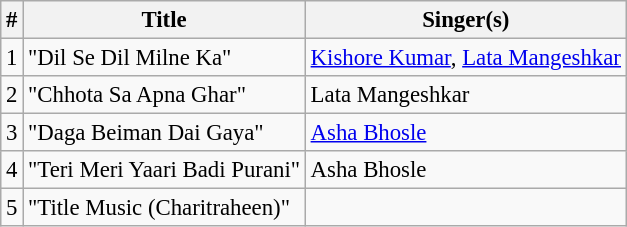<table class="wikitable" style="font-size:95%;">
<tr>
<th>#</th>
<th>Title</th>
<th>Singer(s)</th>
</tr>
<tr>
<td>1</td>
<td>"Dil Se Dil Milne Ka"</td>
<td><a href='#'>Kishore Kumar</a>, <a href='#'>Lata Mangeshkar</a></td>
</tr>
<tr>
<td>2</td>
<td>"Chhota Sa Apna Ghar"</td>
<td>Lata Mangeshkar</td>
</tr>
<tr>
<td>3</td>
<td>"Daga Beiman Dai Gaya"</td>
<td><a href='#'>Asha Bhosle</a></td>
</tr>
<tr>
<td>4</td>
<td>"Teri Meri Yaari Badi Purani"</td>
<td>Asha Bhosle</td>
</tr>
<tr>
<td>5</td>
<td>"Title Music (Charitraheen)"</td>
<td></td>
</tr>
</table>
